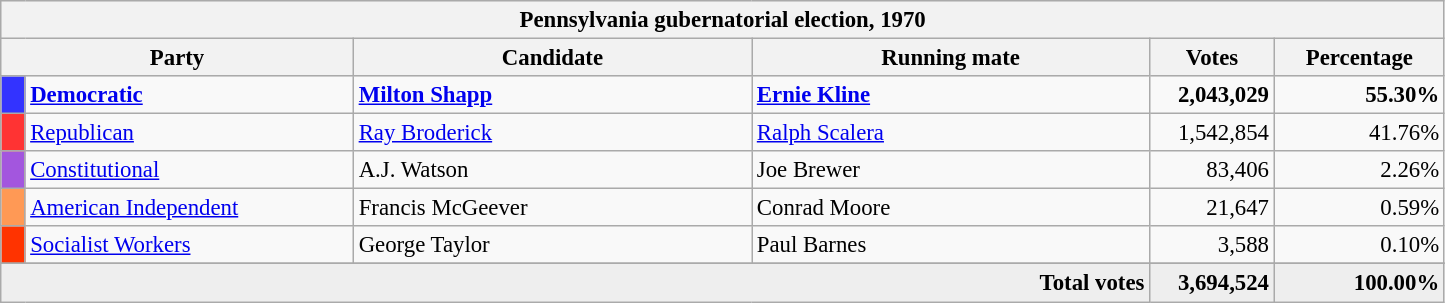<table class="wikitable" style="background: #f9f9f9; font-size: 95%;">
<tr style="background-color:#E9E9E9">
<th colspan="6">Pennsylvania gubernatorial election, 1970</th>
</tr>
<tr bgcolor="#EEEEEE" align="center">
<th colspan="2" style="width: 15em">Party</th>
<th style="width: 17em">Candidate</th>
<th style="width: 17em">Running mate</th>
<th style="width: 5em">Votes</th>
<th style="width: 7em">Percentage</th>
</tr>
<tr>
<th style="background-color:#3333FF; width:3px"></th>
<td style="width: 130px"><strong><a href='#'>Democratic</a></strong></td>
<td><strong><a href='#'>Milton Shapp</a></strong></td>
<td><strong><a href='#'>Ernie Kline</a></strong></td>
<td align="right"><strong>2,043,029</strong></td>
<td align="right"><strong>55.30%</strong></td>
</tr>
<tr>
<th style="background-color:#FF3333; width:3px"></th>
<td style="width:130px"><a href='#'>Republican</a></td>
<td><a href='#'>Ray Broderick</a></td>
<td><a href='#'>Ralph Scalera</a></td>
<td align="right">1,542,854</td>
<td align="right">41.76%</td>
</tr>
<tr>
<th style="background-color:#A356DE; width:3px"></th>
<td style="width:130px"><a href='#'>Constitutional</a></td>
<td>A.J. Watson</td>
<td>Joe Brewer</td>
<td align="right">83,406</td>
<td align="right">2.26%</td>
</tr>
<tr>
<th style="background-color:#ff9955; width:3px"></th>
<td style="width:130px"><a href='#'>American Independent</a></td>
<td>Francis McGeever</td>
<td>Conrad Moore</td>
<td align="right">21,647</td>
<td align="right">0.59%</td>
</tr>
<tr>
<th style="background-color:#FF3300; width:3px"></th>
<td style="width:130px"><a href='#'>Socialist Workers</a></td>
<td>George Taylor</td>
<td>Paul Barnes</td>
<td align="right">3,588</td>
<td align="right">0.10%</td>
</tr>
<tr>
</tr>
<tr bgcolor="#EEEEEE">
<td colspan="4" align="right"><strong>Total votes</strong></td>
<td align="right"><strong>3,694,524</strong></td>
<td align="right"><strong>100.00%</strong></td>
</tr>
</table>
